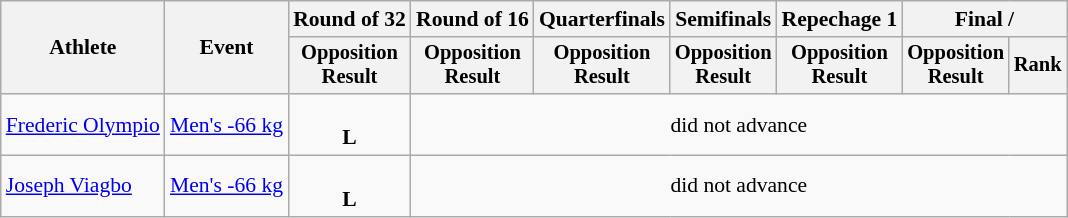<table class="wikitable" style="font-size:90%">
<tr>
<th rowspan="2">Athlete</th>
<th rowspan="2">Event</th>
<th>Round of 32</th>
<th>Round of 16</th>
<th>Quarterfinals</th>
<th>Semifinals</th>
<th>Repechage 1</th>
<th colspan=2>Final / </th>
</tr>
<tr style="font-size:95%">
<th>Opposition<br>Result</th>
<th>Opposition<br>Result</th>
<th>Opposition<br>Result</th>
<th>Opposition<br>Result</th>
<th>Opposition<br>Result</th>
<th>Opposition<br>Result</th>
<th>Rank</th>
</tr>
<tr align=center>
<td align=left><a href='#'>Frederic Olympio</a></td>
<td><a href='#'>Men's -66 kg</a></td>
<td><br><strong>L</strong></td>
<td colspan=6>did not advance</td>
</tr>
<tr align=center>
<td align=left><a href='#'>Joseph Viagbo</a></td>
<td><a href='#'>Men's -66 kg</a></td>
<td><br><strong>L</strong></td>
<td colspan=6>did not advance</td>
</tr>
</table>
